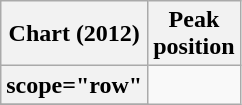<table class="wikitable sortable plainrowheaders">
<tr>
<th scope="col">Chart (2012)</th>
<th scope="col">Peak<br>position</th>
</tr>
<tr>
<th>scope="row"</th>
</tr>
<tr>
</tr>
</table>
